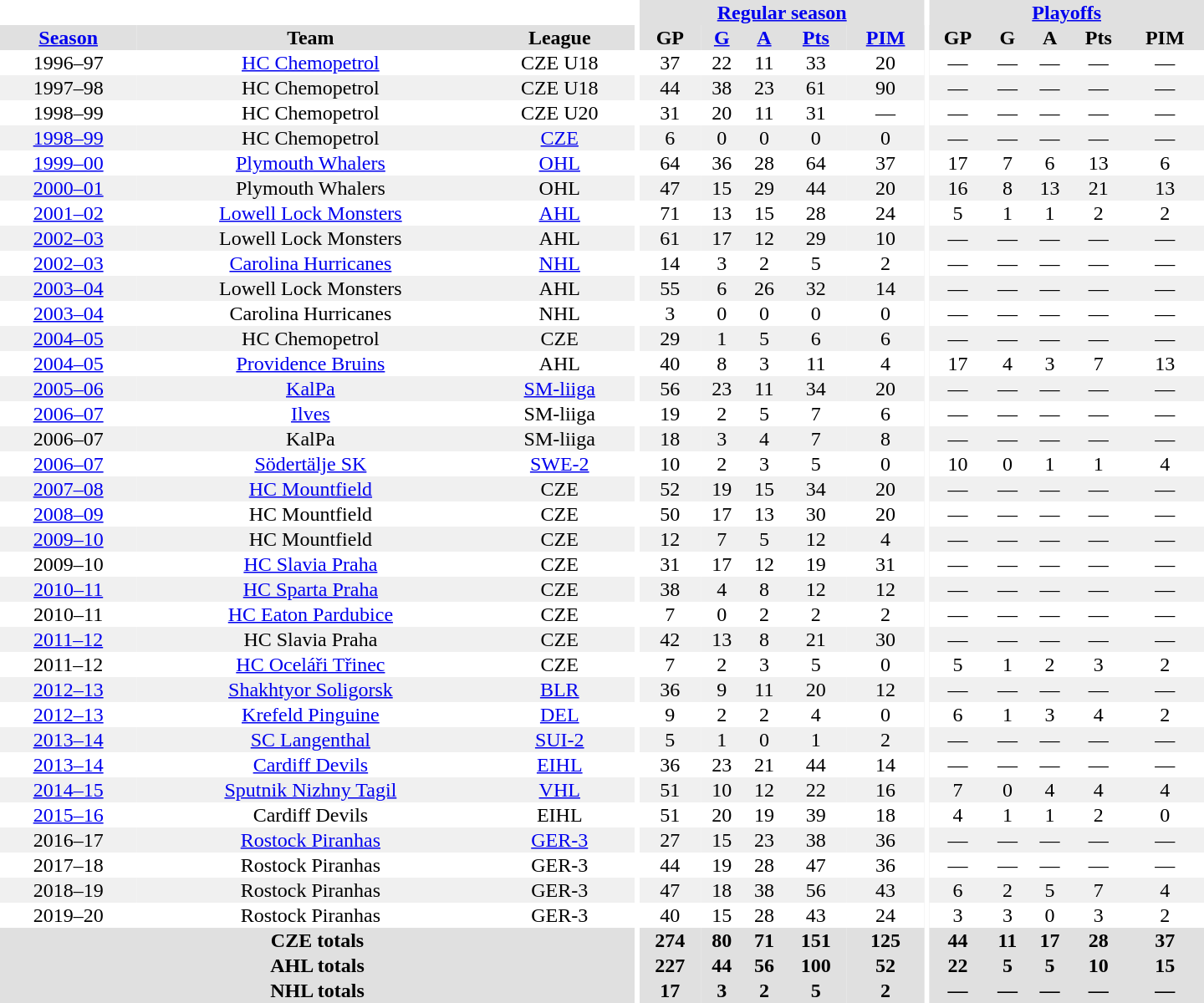<table border="0" cellpadding="1" cellspacing="0" style="text-align:center; width:60em">
<tr bgcolor="#e0e0e0">
<th colspan="3" bgcolor="#ffffff"></th>
<th rowspan="100" bgcolor="#ffffff"></th>
<th colspan="5"><a href='#'>Regular season</a></th>
<th rowspan="100" bgcolor="#ffffff"></th>
<th colspan="5"><a href='#'>Playoffs</a></th>
</tr>
<tr bgcolor="#e0e0e0">
<th><a href='#'>Season</a></th>
<th>Team</th>
<th>League</th>
<th>GP</th>
<th><a href='#'>G</a></th>
<th><a href='#'>A</a></th>
<th><a href='#'>Pts</a></th>
<th><a href='#'>PIM</a></th>
<th>GP</th>
<th>G</th>
<th>A</th>
<th>Pts</th>
<th>PIM</th>
</tr>
<tr>
<td>1996–97</td>
<td><a href='#'>HC Chemopetrol</a></td>
<td>CZE U18</td>
<td>37</td>
<td>22</td>
<td>11</td>
<td>33</td>
<td>20</td>
<td>—</td>
<td>—</td>
<td>—</td>
<td>—</td>
<td>—</td>
</tr>
<tr bgcolor="#f0f0f0">
<td>1997–98</td>
<td>HC Chemopetrol</td>
<td>CZE U18</td>
<td>44</td>
<td>38</td>
<td>23</td>
<td>61</td>
<td>90</td>
<td>—</td>
<td>—</td>
<td>—</td>
<td>—</td>
<td>—</td>
</tr>
<tr>
<td>1998–99</td>
<td>HC Chemopetrol</td>
<td>CZE U20</td>
<td>31</td>
<td>20</td>
<td>11</td>
<td>31</td>
<td>—</td>
<td>—</td>
<td>—</td>
<td>—</td>
<td>—</td>
<td>—</td>
</tr>
<tr bgcolor="#f0f0f0">
<td><a href='#'>1998–99</a></td>
<td>HC Chemopetrol</td>
<td><a href='#'>CZE</a></td>
<td>6</td>
<td>0</td>
<td>0</td>
<td>0</td>
<td>0</td>
<td>—</td>
<td>—</td>
<td>—</td>
<td>—</td>
<td>—</td>
</tr>
<tr>
<td><a href='#'>1999–00</a></td>
<td><a href='#'>Plymouth Whalers</a></td>
<td><a href='#'>OHL</a></td>
<td>64</td>
<td>36</td>
<td>28</td>
<td>64</td>
<td>37</td>
<td>17</td>
<td>7</td>
<td>6</td>
<td>13</td>
<td>6</td>
</tr>
<tr bgcolor="#f0f0f0">
<td><a href='#'>2000–01</a></td>
<td>Plymouth Whalers</td>
<td>OHL</td>
<td>47</td>
<td>15</td>
<td>29</td>
<td>44</td>
<td>20</td>
<td>16</td>
<td>8</td>
<td>13</td>
<td>21</td>
<td>13</td>
</tr>
<tr>
<td><a href='#'>2001–02</a></td>
<td><a href='#'>Lowell Lock Monsters</a></td>
<td><a href='#'>AHL</a></td>
<td>71</td>
<td>13</td>
<td>15</td>
<td>28</td>
<td>24</td>
<td>5</td>
<td>1</td>
<td>1</td>
<td>2</td>
<td>2</td>
</tr>
<tr bgcolor="#f0f0f0">
<td><a href='#'>2002–03</a></td>
<td>Lowell Lock Monsters</td>
<td>AHL</td>
<td>61</td>
<td>17</td>
<td>12</td>
<td>29</td>
<td>10</td>
<td>—</td>
<td>—</td>
<td>—</td>
<td>—</td>
<td>—</td>
</tr>
<tr>
<td><a href='#'>2002–03</a></td>
<td><a href='#'>Carolina Hurricanes</a></td>
<td><a href='#'>NHL</a></td>
<td>14</td>
<td>3</td>
<td>2</td>
<td>5</td>
<td>2</td>
<td>—</td>
<td>—</td>
<td>—</td>
<td>—</td>
<td>—</td>
</tr>
<tr bgcolor="#f0f0f0">
<td><a href='#'>2003–04</a></td>
<td>Lowell Lock Monsters</td>
<td>AHL</td>
<td>55</td>
<td>6</td>
<td>26</td>
<td>32</td>
<td>14</td>
<td>—</td>
<td>—</td>
<td>—</td>
<td>—</td>
<td>—</td>
</tr>
<tr>
<td><a href='#'>2003–04</a></td>
<td>Carolina Hurricanes</td>
<td>NHL</td>
<td>3</td>
<td>0</td>
<td>0</td>
<td>0</td>
<td>0</td>
<td>—</td>
<td>—</td>
<td>—</td>
<td>—</td>
<td>—</td>
</tr>
<tr bgcolor="#f0f0f0">
<td><a href='#'>2004–05</a></td>
<td>HC Chemopetrol</td>
<td>CZE</td>
<td>29</td>
<td>1</td>
<td>5</td>
<td>6</td>
<td>6</td>
<td>—</td>
<td>—</td>
<td>—</td>
<td>—</td>
<td>—</td>
</tr>
<tr>
<td><a href='#'>2004–05</a></td>
<td><a href='#'>Providence Bruins</a></td>
<td>AHL</td>
<td>40</td>
<td>8</td>
<td>3</td>
<td>11</td>
<td>4</td>
<td>17</td>
<td>4</td>
<td>3</td>
<td>7</td>
<td>13</td>
</tr>
<tr bgcolor="#f0f0f0">
<td><a href='#'>2005–06</a></td>
<td><a href='#'>KalPa</a></td>
<td><a href='#'>SM-liiga</a></td>
<td>56</td>
<td>23</td>
<td>11</td>
<td>34</td>
<td>20</td>
<td>—</td>
<td>—</td>
<td>—</td>
<td>—</td>
<td>—</td>
</tr>
<tr>
<td><a href='#'>2006–07</a></td>
<td><a href='#'>Ilves</a></td>
<td>SM-liiga</td>
<td>19</td>
<td>2</td>
<td>5</td>
<td>7</td>
<td>6</td>
<td>—</td>
<td>—</td>
<td>—</td>
<td>—</td>
<td>—</td>
</tr>
<tr bgcolor="#f0f0f0">
<td>2006–07</td>
<td>KalPa</td>
<td>SM-liiga</td>
<td>18</td>
<td>3</td>
<td>4</td>
<td>7</td>
<td>8</td>
<td>—</td>
<td>—</td>
<td>—</td>
<td>—</td>
<td>—</td>
</tr>
<tr>
<td><a href='#'>2006–07</a></td>
<td><a href='#'>Södertälje SK</a></td>
<td><a href='#'>SWE-2</a></td>
<td>10</td>
<td>2</td>
<td>3</td>
<td>5</td>
<td>0</td>
<td>10</td>
<td>0</td>
<td>1</td>
<td>1</td>
<td>4</td>
</tr>
<tr bgcolor="#f0f0f0">
<td><a href='#'>2007–08</a></td>
<td><a href='#'>HC Mountfield</a></td>
<td>CZE</td>
<td>52</td>
<td>19</td>
<td>15</td>
<td>34</td>
<td>20</td>
<td>—</td>
<td>—</td>
<td>—</td>
<td>—</td>
<td>—</td>
</tr>
<tr>
<td><a href='#'>2008–09</a></td>
<td>HC Mountfield</td>
<td>CZE</td>
<td>50</td>
<td>17</td>
<td>13</td>
<td>30</td>
<td>20</td>
<td>—</td>
<td>—</td>
<td>—</td>
<td>—</td>
<td>—</td>
</tr>
<tr bgcolor="#f0f0f0">
<td><a href='#'>2009–10</a></td>
<td>HC Mountfield</td>
<td>CZE</td>
<td>12</td>
<td>7</td>
<td>5</td>
<td>12</td>
<td>4</td>
<td>—</td>
<td>—</td>
<td>—</td>
<td>—</td>
<td>—</td>
</tr>
<tr>
<td>2009–10</td>
<td><a href='#'>HC Slavia Praha</a></td>
<td>CZE</td>
<td>31</td>
<td>17</td>
<td>12</td>
<td>19</td>
<td>31</td>
<td>—</td>
<td>—</td>
<td>—</td>
<td>—</td>
<td>—</td>
</tr>
<tr bgcolor="#f0f0f0">
<td><a href='#'>2010–11</a></td>
<td><a href='#'>HC Sparta Praha</a></td>
<td>CZE</td>
<td>38</td>
<td>4</td>
<td>8</td>
<td>12</td>
<td>12</td>
<td>—</td>
<td>—</td>
<td>—</td>
<td>—</td>
<td>—</td>
</tr>
<tr>
<td>2010–11</td>
<td><a href='#'>HC Eaton Pardubice</a></td>
<td>CZE</td>
<td>7</td>
<td>0</td>
<td>2</td>
<td>2</td>
<td>2</td>
<td>—</td>
<td>—</td>
<td>—</td>
<td>—</td>
<td>—</td>
</tr>
<tr bgcolor="#f0f0f0">
<td><a href='#'>2011–12</a></td>
<td>HC Slavia Praha</td>
<td>CZE</td>
<td>42</td>
<td>13</td>
<td>8</td>
<td>21</td>
<td>30</td>
<td>—</td>
<td>—</td>
<td>—</td>
<td>—</td>
<td>—</td>
</tr>
<tr>
<td>2011–12</td>
<td><a href='#'>HC Oceláři Třinec</a></td>
<td>CZE</td>
<td>7</td>
<td>2</td>
<td>3</td>
<td>5</td>
<td>0</td>
<td>5</td>
<td>1</td>
<td>2</td>
<td>3</td>
<td>2</td>
</tr>
<tr bgcolor="#f0f0f0">
<td><a href='#'>2012–13</a></td>
<td><a href='#'>Shakhtyor Soligorsk</a></td>
<td><a href='#'>BLR</a></td>
<td>36</td>
<td>9</td>
<td>11</td>
<td>20</td>
<td>12</td>
<td>—</td>
<td>—</td>
<td>—</td>
<td>—</td>
<td>—</td>
</tr>
<tr>
<td><a href='#'>2012–13</a></td>
<td><a href='#'>Krefeld Pinguine</a></td>
<td><a href='#'>DEL</a></td>
<td>9</td>
<td>2</td>
<td>2</td>
<td>4</td>
<td>0</td>
<td>6</td>
<td>1</td>
<td>3</td>
<td>4</td>
<td>2</td>
</tr>
<tr bgcolor="#f0f0f0">
<td><a href='#'>2013–14</a></td>
<td><a href='#'>SC Langenthal</a></td>
<td><a href='#'>SUI-2</a></td>
<td>5</td>
<td>1</td>
<td>0</td>
<td>1</td>
<td>2</td>
<td>—</td>
<td>—</td>
<td>—</td>
<td>—</td>
<td>—</td>
</tr>
<tr>
<td><a href='#'>2013–14</a></td>
<td><a href='#'>Cardiff Devils</a></td>
<td><a href='#'>EIHL</a></td>
<td>36</td>
<td>23</td>
<td>21</td>
<td>44</td>
<td>14</td>
<td>—</td>
<td>—</td>
<td>—</td>
<td>—</td>
<td>—</td>
</tr>
<tr bgcolor="#f0f0f0">
<td><a href='#'>2014–15</a></td>
<td><a href='#'>Sputnik Nizhny Tagil</a></td>
<td><a href='#'>VHL</a></td>
<td>51</td>
<td>10</td>
<td>12</td>
<td>22</td>
<td>16</td>
<td>7</td>
<td>0</td>
<td>4</td>
<td>4</td>
<td>4</td>
</tr>
<tr>
<td><a href='#'>2015–16</a></td>
<td>Cardiff Devils</td>
<td>EIHL</td>
<td>51</td>
<td>20</td>
<td>19</td>
<td>39</td>
<td>18</td>
<td>4</td>
<td>1</td>
<td>1</td>
<td>2</td>
<td>0</td>
</tr>
<tr bgcolor="#f0f0f0">
<td>2016–17</td>
<td><a href='#'>Rostock Piranhas</a></td>
<td><a href='#'>GER-3</a></td>
<td>27</td>
<td>15</td>
<td>23</td>
<td>38</td>
<td>36</td>
<td>—</td>
<td>—</td>
<td>—</td>
<td>—</td>
<td>—</td>
</tr>
<tr>
<td>2017–18</td>
<td>Rostock Piranhas</td>
<td>GER-3</td>
<td>44</td>
<td>19</td>
<td>28</td>
<td>47</td>
<td>36</td>
<td>—</td>
<td>—</td>
<td>—</td>
<td>—</td>
<td>—</td>
</tr>
<tr bgcolor="#f0f0f0">
<td>2018–19</td>
<td>Rostock Piranhas</td>
<td>GER-3</td>
<td>47</td>
<td>18</td>
<td>38</td>
<td>56</td>
<td>43</td>
<td>6</td>
<td>2</td>
<td>5</td>
<td>7</td>
<td>4</td>
</tr>
<tr>
<td>2019–20</td>
<td>Rostock Piranhas</td>
<td>GER-3</td>
<td>40</td>
<td>15</td>
<td>28</td>
<td>43</td>
<td>24</td>
<td>3</td>
<td>3</td>
<td>0</td>
<td>3</td>
<td>2</td>
</tr>
<tr bgcolor="#e0e0e0">
<th colspan="3">CZE totals</th>
<th>274</th>
<th>80</th>
<th>71</th>
<th>151</th>
<th>125</th>
<th>44</th>
<th>11</th>
<th>17</th>
<th>28</th>
<th>37</th>
</tr>
<tr bgcolor="#e0e0e0">
<th colspan="3">AHL totals</th>
<th>227</th>
<th>44</th>
<th>56</th>
<th>100</th>
<th>52</th>
<th>22</th>
<th>5</th>
<th>5</th>
<th>10</th>
<th>15</th>
</tr>
<tr bgcolor="#e0e0e0">
<th colspan="3">NHL totals</th>
<th>17</th>
<th>3</th>
<th>2</th>
<th>5</th>
<th>2</th>
<th>—</th>
<th>—</th>
<th>—</th>
<th>—</th>
<th>—</th>
</tr>
</table>
